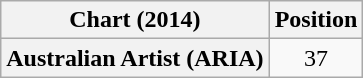<table class="wikitable plainrowheaders">
<tr>
<th>Chart (2014)</th>
<th>Position</th>
</tr>
<tr>
<th scope="row">Australian Artist (ARIA)</th>
<td align="center">37</td>
</tr>
</table>
